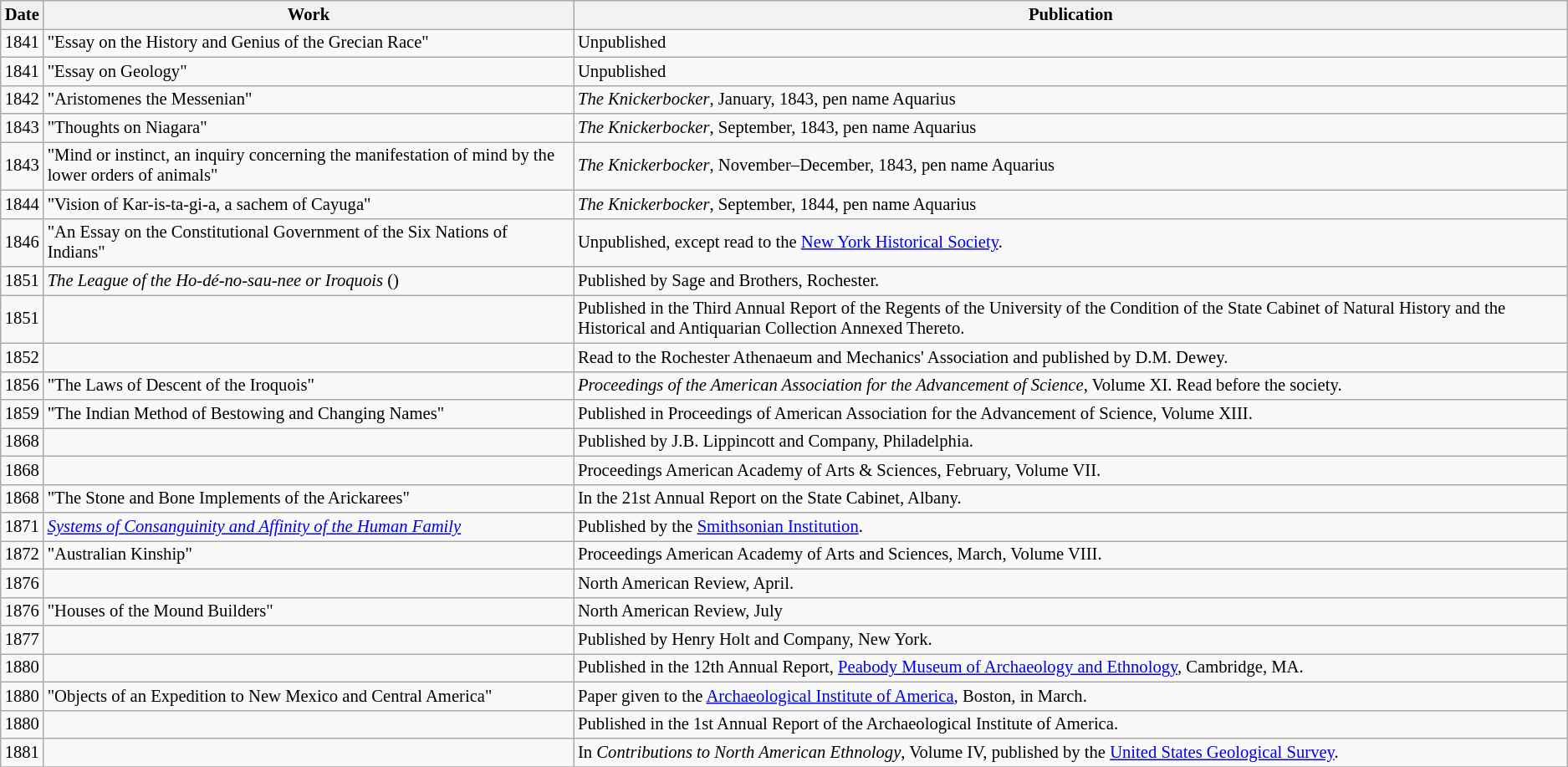<table class="wikitable" style="font-size: 86%;">
<tr>
<th>Date</th>
<th>Work</th>
<th>Publication</th>
</tr>
<tr>
<td>1841</td>
<td>"Essay on the History and Genius of the Grecian Race"</td>
<td>Unpublished</td>
</tr>
<tr>
<td>1841</td>
<td>"Essay on Geology"</td>
<td>Unpublished</td>
</tr>
<tr>
<td>1842</td>
<td>"Aristomenes the Messenian"</td>
<td><em>The Knickerbocker</em>, January, 1843, pen name Aquarius</td>
</tr>
<tr>
<td>1843</td>
<td>"Thoughts on Niagara"</td>
<td><em>The Knickerbocker</em>, September, 1843, pen name Aquarius</td>
</tr>
<tr>
<td>1843</td>
<td>"Mind or instinct, an inquiry concerning the manifestation of mind by the lower orders of animals"</td>
<td><em>The Knickerbocker</em>, November–December, 1843, pen name Aquarius</td>
</tr>
<tr>
<td>1844</td>
<td>"Vision of Kar-is-ta-gi-a, a sachem of Cayuga"</td>
<td><em>The Knickerbocker</em>, September, 1844, pen name Aquarius</td>
</tr>
<tr>
<td>1846</td>
<td>"An Essay on the Constitutional Government of the Six Nations of Indians"</td>
<td>Unpublished, except read to the <a href='#'>New York Historical Society</a>.</td>
</tr>
<tr>
<td>1851</td>
<td><em>The League of the Ho-dé-no-sau-nee or Iroquois</em> ()</td>
<td>Published by Sage and Brothers, Rochester.</td>
</tr>
<tr>
<td>1851</td>
<td></td>
<td>Published in the Third Annual Report of the Regents of the University of the Condition of the State Cabinet of Natural History and the Historical and Antiquarian Collection Annexed Thereto.</td>
</tr>
<tr>
<td>1852</td>
<td></td>
<td>Read to the Rochester Athenaeum and Mechanics' Association and published by D.M. Dewey.</td>
</tr>
<tr>
<td>1856</td>
<td>"The Laws of Descent of the Iroquois"</td>
<td><em>Proceedings of the American Association for the Advancement of Science</em>, Volume XI. Read before the society.</td>
</tr>
<tr>
<td>1859</td>
<td>"The Indian Method of Bestowing and Changing Names"</td>
<td>Published in Proceedings of American Association for the Advancement of Science, Volume XIII.</td>
</tr>
<tr>
<td>1868</td>
<td></td>
<td>Published by J.B. Lippincott and Company, Philadelphia.</td>
</tr>
<tr>
<td>1868</td>
<td></td>
<td>Proceedings American Academy of Arts & Sciences, February, Volume VII.</td>
</tr>
<tr>
<td>1868</td>
<td>"The Stone and Bone Implements of the Arickarees"</td>
<td>In the 21st Annual Report on the State Cabinet, Albany.</td>
</tr>
<tr>
<td>1871</td>
<td><em><a href='#'>Systems of Consanguinity and Affinity of the Human Family</a></em></td>
<td>Published by the <a href='#'>Smithsonian Institution</a>.</td>
</tr>
<tr>
<td>1872</td>
<td>"Australian Kinship"</td>
<td>Proceedings American Academy of Arts and Sciences, March, Volume VIII.</td>
</tr>
<tr>
<td>1876</td>
<td></td>
<td>North American Review, April.</td>
</tr>
<tr>
<td>1876</td>
<td>"Houses of the Mound Builders"</td>
<td>North American Review, July</td>
</tr>
<tr>
<td>1877</td>
<td></td>
<td>Published by Henry Holt and Company, New York.</td>
</tr>
<tr>
<td>1880</td>
<td></td>
<td>Published in the 12th Annual Report, <a href='#'>Peabody Museum of Archaeology and Ethnology</a>, Cambridge, MA.</td>
</tr>
<tr>
<td>1880</td>
<td>"Objects of an Expedition to New Mexico and Central America"</td>
<td>Paper given to the <a href='#'>Archaeological Institute of America</a>, Boston, in March.</td>
</tr>
<tr>
<td>1880</td>
<td></td>
<td>Published in the 1st Annual Report of the Archaeological Institute of America.</td>
</tr>
<tr>
<td>1881</td>
<td></td>
<td>In <em>Contributions to North American Ethnology</em>, Volume IV, published by the <a href='#'>United States Geological Survey</a>.</td>
</tr>
<tr>
</tr>
</table>
